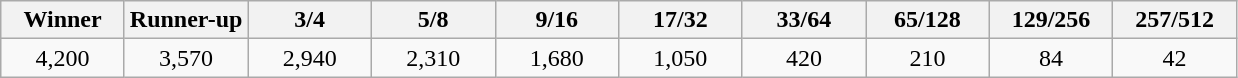<table class="wikitable" style="text-align:center">
<tr>
<th width="75">Winner</th>
<th width="75">Runner-up</th>
<th width="75">3/4</th>
<th width="75">5/8</th>
<th width="75">9/16</th>
<th width="75">17/32</th>
<th width="75">33/64</th>
<th width="75">65/128</th>
<th width="75">129/256</th>
<th width="75">257/512</th>
</tr>
<tr>
<td>4,200</td>
<td>3,570</td>
<td>2,940</td>
<td>2,310</td>
<td>1,680</td>
<td>1,050</td>
<td>420</td>
<td>210</td>
<td>84</td>
<td>42</td>
</tr>
</table>
